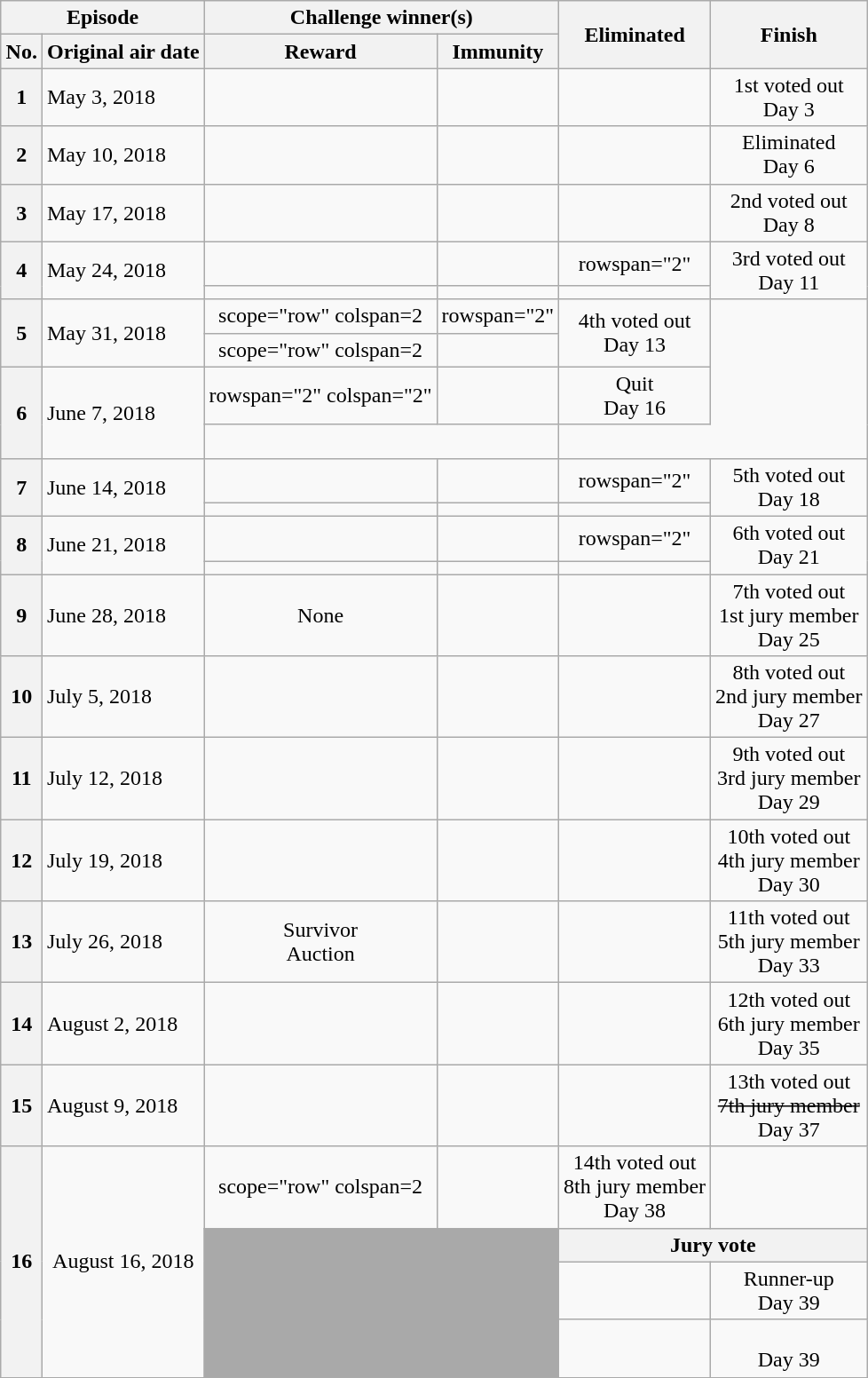<table class="wikitable" style="margin:auto; text-align:center">
<tr>
<th colspan=2>Episode</th>
<th colspan=2>Challenge winner(s)</th>
<th rowspan=2>Eliminated</th>
<th rowspan=2>Finish</th>
</tr>
<tr>
<th>No.</th>
<th>Original air date</th>
<th>Reward</th>
<th>Immunity</th>
</tr>
<tr>
<th>1</th>
<td align="left">May 3, 2018</td>
<td></td>
<td></td>
<td></td>
<td>1st voted out<br>Day 3</td>
</tr>
<tr>
<th>2</th>
<td align="left">May 10, 2018</td>
<td></td>
<td></td>
<td></td>
<td>Eliminated<br>Day 6</td>
</tr>
<tr>
<th>3</th>
<td align="left">May 17, 2018</td>
<td></td>
<td></td>
<td></td>
<td>2nd voted out<br>Day 8</td>
</tr>
<tr>
<th rowspan="2">4</th>
<td rowspan="2" align="left">May 24, 2018</td>
<td></td>
<td></td>
<td>rowspan="2" </td>
<td rowspan="2">3rd voted out<br>Day 11</td>
</tr>
<tr>
<td></td>
<td></td>
</tr>
<tr>
<th rowspan="2">5</th>
<td rowspan="2" align="left">May 31, 2018</td>
<td>scope="row" colspan=2 </td>
<td>rowspan="2" </td>
<td rowspan="2">4th voted out<br>Day 13</td>
</tr>
<tr>
<td>scope="row" colspan=2 </td>
</tr>
<tr>
<th rowspan="2">6</th>
<td rowspan="2" align="left">June 7, 2018</td>
<td>rowspan="2" colspan="2" </td>
<td></td>
<td>Quit<br>Day 16</td>
</tr>
<tr>
<td colspan="2"><small><em><br></em></small></td>
</tr>
<tr>
<th rowspan="2">7</th>
<td rowspan="2" align="left">June 14, 2018</td>
<td></td>
<td></td>
<td>rowspan="2" </td>
<td rowspan="2">5th voted out<br>Day 18</td>
</tr>
<tr>
<td></td>
<td></td>
</tr>
<tr>
<th rowspan="2">8</th>
<td rowspan="2" align="left">June 21, 2018</td>
<td></td>
<td></td>
<td>rowspan="2" </td>
<td rowspan="2">6th voted out<br>Day 21</td>
</tr>
<tr>
<td></td>
<td></td>
</tr>
<tr>
<th>9</th>
<td align="left">June 28, 2018</td>
<td>None</td>
<td></td>
<td></td>
<td>7th voted out<br>1st jury member<br>Day 25</td>
</tr>
<tr>
<th>10</th>
<td align="left">July 5, 2018</td>
<td></td>
<td></td>
<td></td>
<td>8th voted out<br>2nd jury member<br>Day 27</td>
</tr>
<tr>
<th>11</th>
<td align="left">July 12, 2018</td>
<td></td>
<td></td>
<td></td>
<td>9th voted out<br>3rd jury member<br>Day 29</td>
</tr>
<tr>
<th>12</th>
<td align="left">July 19, 2018</td>
<td></td>
<td></td>
<td></td>
<td>10th voted out<br>4th jury member<br>Day 30</td>
</tr>
<tr>
<th>13</th>
<td align="left">July 26, 2018</td>
<td>Survivor<br>Auction</td>
<td></td>
<td></td>
<td>11th voted out<br>5th jury member<br>Day 33</td>
</tr>
<tr>
<th>14</th>
<td align="left">August 2, 2018</td>
<td></td>
<td></td>
<td></td>
<td>12th voted out<br>6th jury member<br>Day 35</td>
</tr>
<tr>
<th>15</th>
<td align="left">August 9, 2018</td>
<td></td>
<td></td>
<td></td>
<td>13th voted out<br><s>7th jury member</s><br>Day 37</td>
</tr>
<tr>
<th rowspan="4">16</th>
<td rowspan="4">August 16, 2018</td>
<td>scope="row" colspan=2 </td>
<td></td>
<td>14th voted out<br>8th jury member<br>Day 38</td>
</tr>
<tr>
<td rowspan="3" colspan="2" bgcolor="darkgray"></td>
<th colspan="2"><strong>Jury vote</strong></th>
</tr>
<tr>
<td></td>
<td>Runner-up<br>Day 39</td>
</tr>
<tr>
<td></td>
<td><br>Day 39</td>
</tr>
</table>
